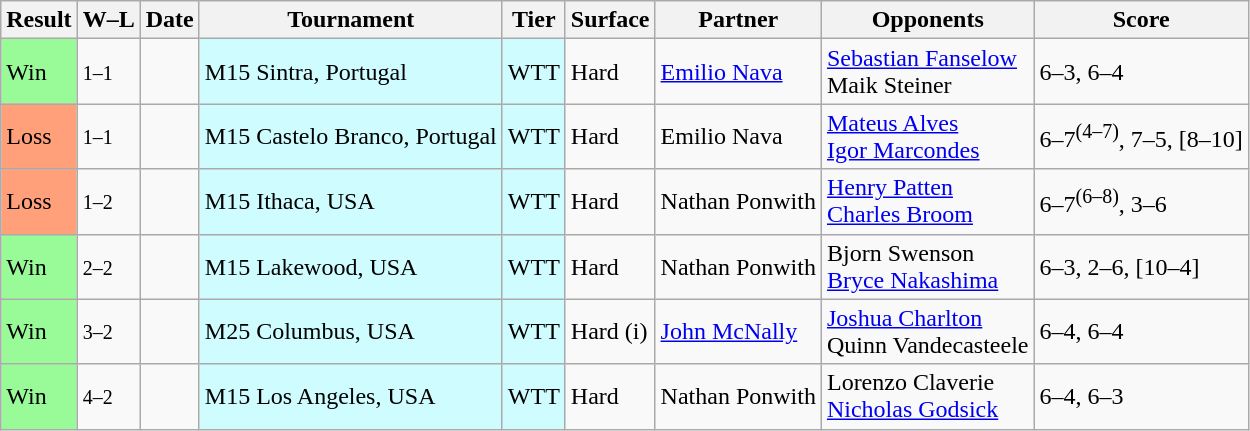<table class="sortable wikitable">
<tr>
<th>Result</th>
<th class="unsortable">W–L</th>
<th>Date</th>
<th>Tournament</th>
<th>Tier</th>
<th>Surface</th>
<th>Partner</th>
<th>Opponents</th>
<th class="unsortable">Score</th>
</tr>
<tr>
<td bgcolor=98FB98>Win</td>
<td><small>1–1</small></td>
<td></td>
<td style="background:#cffcff;">M15 Sintra, Portugal</td>
<td style="background:#cffcff;">WTT</td>
<td>Hard</td>
<td> <a href='#'>Emilio Nava</a></td>
<td> <a href='#'>Sebastian Fanselow</a> <br>  Maik Steiner</td>
<td>6–3, 6–4</td>
</tr>
<tr>
<td bgcolor=FFA07A>Loss</td>
<td><small>1–1</small></td>
<td></td>
<td style="background:#cffcff;">M15 Castelo Branco, Portugal</td>
<td style="background:#cffcff;">WTT</td>
<td>Hard</td>
<td> Emilio Nava</td>
<td> <a href='#'>Mateus Alves</a> <br>  <a href='#'>Igor Marcondes</a></td>
<td>6–7<sup>(4–7)</sup>, 7–5, [8–10]</td>
</tr>
<tr>
<td bgcolor=FFA07A>Loss</td>
<td><small>1–2</small></td>
<td></td>
<td style="background:#cffcff;">M15 Ithaca, USA</td>
<td style="background:#cffcff;">WTT</td>
<td>Hard</td>
<td> Nathan Ponwith</td>
<td> <a href='#'>Henry Patten</a> <br>  <a href='#'>Charles Broom</a></td>
<td>6–7<sup>(6–8)</sup>, 3–6</td>
</tr>
<tr>
<td bgcolor=98FB98>Win</td>
<td><small>2–2</small></td>
<td></td>
<td style="background:#cffcff;">M15 Lakewood, USA</td>
<td style="background:#cffcff;">WTT</td>
<td>Hard</td>
<td> Nathan Ponwith</td>
<td> Bjorn Swenson <br> <a href='#'>Bryce Nakashima</a></td>
<td>6–3, 2–6, [10–4]</td>
</tr>
<tr>
<td bgcolor=98FB98>Win</td>
<td><small>3–2</small></td>
<td></td>
<td style="background:#cffcff;">M25 Columbus, USA</td>
<td style="background:#cffcff;">WTT</td>
<td>Hard (i)</td>
<td> <a href='#'>John McNally</a></td>
<td> <a href='#'>Joshua Charlton</a> <br>  Quinn Vandecasteele</td>
<td>6–4, 6–4</td>
</tr>
<tr>
<td bgcolor=98FB98>Win</td>
<td><small>4–2</small></td>
<td></td>
<td style="background:#cffcff;">M15 Los Angeles, USA</td>
<td style="background:#cffcff;">WTT</td>
<td>Hard</td>
<td> Nathan Ponwith</td>
<td> Lorenzo Claverie <br> <a href='#'>Nicholas Godsick</a></td>
<td>6–4, 6–3</td>
</tr>
</table>
